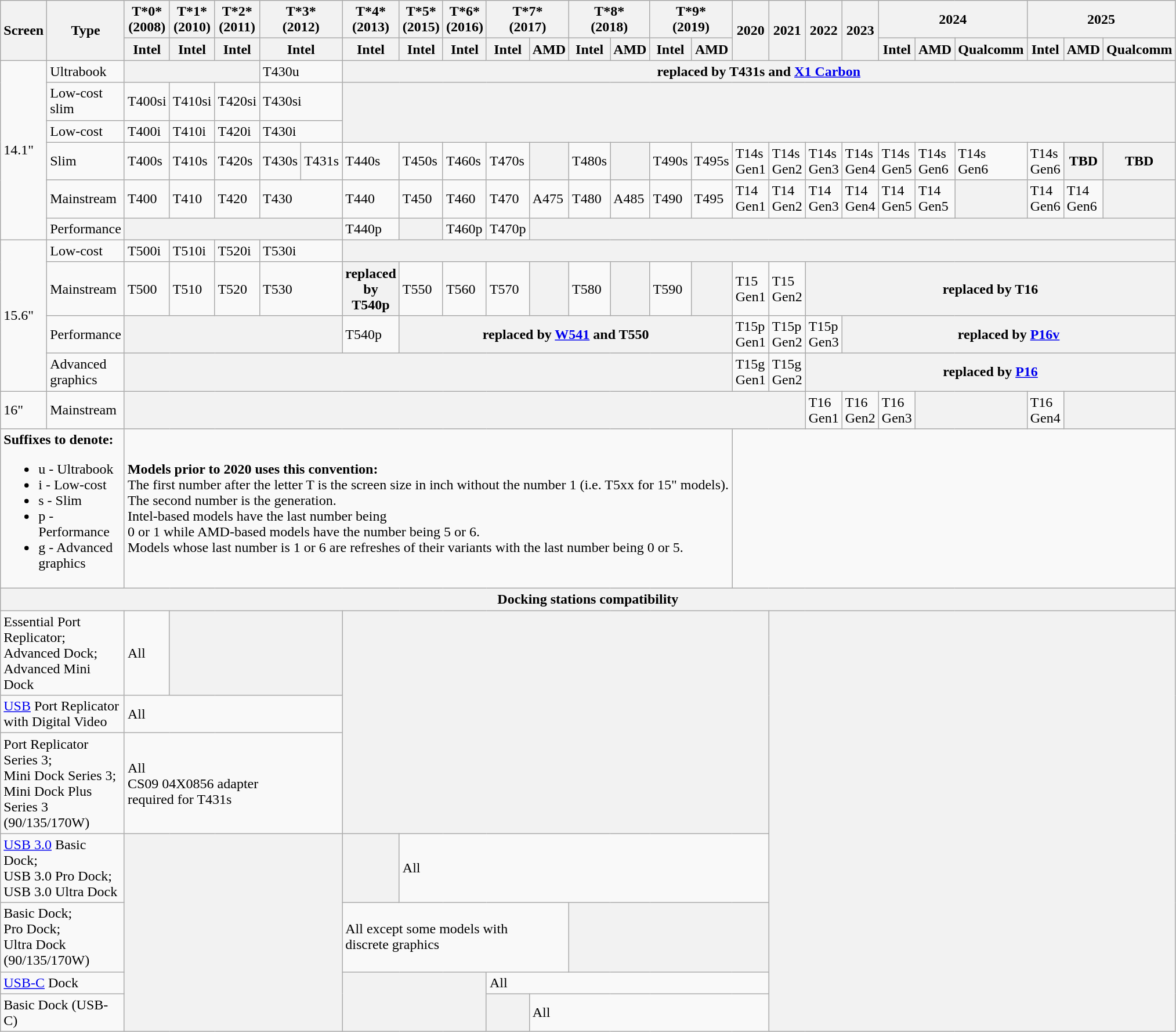<table class="wikitable mw-collapsible mw-collapsed" style="min-width: 75%;">
<tr>
<th rowspan="2">Screen</th>
<th rowspan="2">Type</th>
<th>T*0*<br>(2008)</th>
<th>T*1*<br>(2010)</th>
<th>T*2*<br>(2011)</th>
<th colspan="2">T*3*<br>(2012)</th>
<th>T*4*<br>(2013)</th>
<th>T*5*<br>(2015)</th>
<th>T*6*<br>(2016)</th>
<th colspan="2">T*7*<br>(2017)</th>
<th colspan="2">T*8*<br>(2018)</th>
<th colspan="2">T*9*<br>(2019)</th>
<th rowspan="2">2020</th>
<th rowspan="2">2021</th>
<th rowspan="2">2022</th>
<th rowspan="2">2023</th>
<th colspan="3">2024</th>
<th colspan="3">2025</th>
</tr>
<tr>
<th>Intel</th>
<th>Intel</th>
<th>Intel</th>
<th colspan="2">Intel</th>
<th>Intel</th>
<th>Intel</th>
<th>Intel</th>
<th>Intel</th>
<th>AMD</th>
<th>Intel</th>
<th>AMD</th>
<th>Intel</th>
<th>AMD</th>
<th>Intel</th>
<th>AMD</th>
<th>Qualcomm</th>
<th>Intel</th>
<th>AMD</th>
<th>Qualcomm</th>
</tr>
<tr>
<td rowspan="6">14.1"</td>
<td>Ultrabook</td>
<th colspan="3"></th>
<td colspan="2">T430u</td>
<th colspan="19">replaced by T431s and <a href='#'>X1 Carbon</a></th>
</tr>
<tr>
<td>Low-cost slim</td>
<td>T400si</td>
<td>T410si</td>
<td>T420si</td>
<td colspan="2">T430si</td>
<th colspan="19" rowspan="2"></th>
</tr>
<tr>
<td>Low-cost</td>
<td>T400i</td>
<td>T410i</td>
<td>T420i</td>
<td colspan="2">T430i</td>
</tr>
<tr>
<td>Slim</td>
<td>T400s</td>
<td>T410s</td>
<td>T420s</td>
<td>T430s</td>
<td>T431s</td>
<td>T440s</td>
<td>T450s</td>
<td>T460s</td>
<td>T470s</td>
<th></th>
<td>T480s</td>
<th></th>
<td>T490s</td>
<td>T495s</td>
<td>T14s<br>Gen1</td>
<td>T14s<br>Gen2</td>
<td>T14s<br>Gen3</td>
<td>T14s<br>Gen4</td>
<td>T14s<br>Gen5</td>
<td>T14s<br>Gen6</td>
<td>T14s<br>Gen6</td>
<td>T14s<br>Gen6</td>
<th>TBD</th>
<th>TBD</th>
</tr>
<tr>
<td>Mainstream</td>
<td>T400</td>
<td>T410</td>
<td>T420</td>
<td colspan="2">T430</td>
<td>T440</td>
<td>T450</td>
<td>T460</td>
<td>T470</td>
<td>A475</td>
<td>T480</td>
<td>A485</td>
<td>T490</td>
<td>T495</td>
<td>T14<br>Gen1</td>
<td>T14<br>Gen2</td>
<td>T14<br>Gen3</td>
<td>T14<br>Gen4</td>
<td>T14<br>Gen5</td>
<td>T14<br>Gen5</td>
<th></th>
<td>T14<br>Gen6</td>
<td>T14<br>Gen6</td>
<th></th>
</tr>
<tr>
<td>Performance</td>
<th colspan="5"></th>
<td>T440p</td>
<th></th>
<td>T460p</td>
<td>T470p</td>
<th colspan="15"></th>
</tr>
<tr>
<td rowspan="4">15.6"</td>
<td>Low-cost</td>
<td>T500i</td>
<td>T510i</td>
<td>T520i</td>
<td colspan="2">T530i</td>
<th colspan="19"></th>
</tr>
<tr>
<td>Mainstream</td>
<td>T500</td>
<td>T510</td>
<td>T520</td>
<td colspan="2">T530</td>
<th>replaced<br>by T540p</th>
<td>T550</td>
<td>T560</td>
<td>T570</td>
<th></th>
<td>T580</td>
<th></th>
<td>T590</td>
<th></th>
<td>T15<br>Gen1</td>
<td>T15<br>Gen2</td>
<th colspan="8">replaced by T16</th>
</tr>
<tr>
<td>Performance</td>
<th colspan="5"></th>
<td>T540p</td>
<th colspan="8">replaced by <a href='#'>W541</a> and T550</th>
<td>T15p<br>Gen1</td>
<td>T15p<br>Gen2</td>
<td>T15p<br>Gen3</td>
<th colspan="7">replaced by <a href='#'>P16v</a></th>
</tr>
<tr>
<td>Advanced graphics</td>
<th colspan="14"></th>
<td>T15g<br>Gen1</td>
<td>T15g<br>Gen2</td>
<th colspan="8">replaced by <a href='#'>P16</a></th>
</tr>
<tr>
<td>16"</td>
<td>Mainstream</td>
<th colspan="16"></th>
<td>T16<br>Gen1</td>
<td>T16<br>Gen2</td>
<td>T16<br>Gen3</td>
<th colspan="2"></th>
<td>T16<br>Gen4</td>
<th colspan="2"></th>
</tr>
<tr>
<td colspan="2"><strong>Suffixes to denote:</strong><br><ul><li>u - Ultrabook</li><li>i - Low-cost</li><li>s - Slim</li><li>p - Performance</li><li>g - Advanced graphics</li></ul></td>
<td colspan="14"><strong>Models prior to 2020 uses this convention:<br></strong>The first number after the letter T is the screen size in inch without the number 1 (i.e. T5xx for 15" models).<br>The second number is the generation.<br>Intel-based models have the last number being<br>0 or 1 while AMD-based models have the number being 5 or 6.<br>Models whose last number is 1 or 6 are refreshes of their variants with the last number being 0 or 5.</td>
<td colspan="10"></td>
</tr>
<tr>
<th colspan="26">Docking stations compatibility</th>
</tr>
<tr>
<td colspan="2">Essential Port Replicator;<br>Advanced Dock;<br>Advanced Mini Dock</td>
<td>All</td>
<th colspan="4"></th>
<th colspan="10" rowspan="3"></th>
<th colspan="9" rowspan="7"></th>
</tr>
<tr>
<td colspan="2"><a href='#'>USB</a> Port Replicator with Digital Video</td>
<td colspan="5">All</td>
</tr>
<tr>
<td colspan="2">Port Replicator Series 3;<br>Mini Dock Series 3;<br>Mini Dock Plus Series 3 (90/135/170W)</td>
<td colspan="5">All<br>CS09 04X0856 adapter<br>required for T431s</td>
</tr>
<tr>
<td colspan="2"><a href='#'>USB 3.0</a> Basic Dock;<br>USB 3.0 Pro Dock;<br>USB 3.0 Ultra Dock</td>
<th colspan="5" rowspan="4"></th>
<th></th>
<td colspan="9">All</td>
</tr>
<tr>
<td colspan="2">Basic Dock;<br>Pro Dock;<br>Ultra Dock (90/135/170W)</td>
<td colspan="5">All except some models with<br>discrete graphics</td>
<th colspan="5"></th>
</tr>
<tr>
<td colspan="2"><a href='#'>USB-C</a> Dock</td>
<th colspan="3" rowspan="2"></th>
<td colspan="7">All</td>
</tr>
<tr>
<td colspan="2">Basic Dock (USB-C)</td>
<th></th>
<td colspan="6">All</td>
</tr>
</table>
